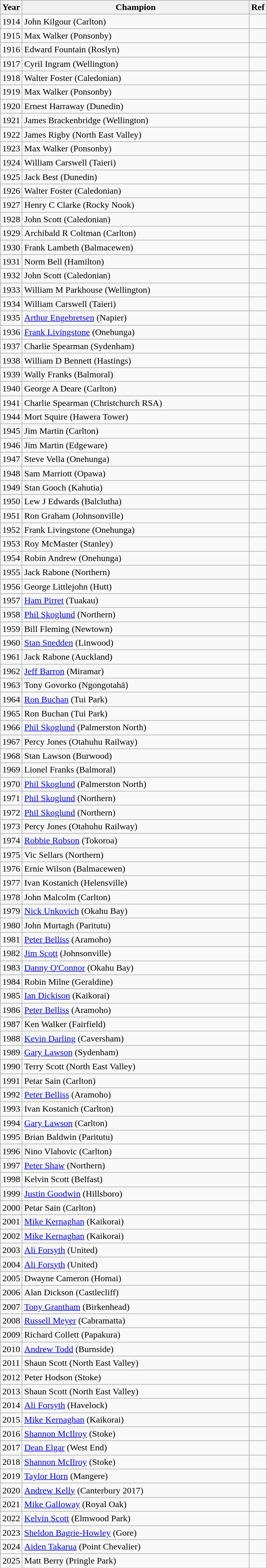<table class="sortable wikitable">
<tr>
<th width="30">Year</th>
<th width="400">Champion</th>
<th width="20">Ref</th>
</tr>
<tr>
<td align=center>1914</td>
<td>John Kilgour (Carlton)</td>
<td></td>
</tr>
<tr>
<td align=center>1915</td>
<td>Max Walker (Ponsonby)</td>
<td></td>
</tr>
<tr>
<td align=center>1916</td>
<td>Edward Fountain (Roslyn)</td>
<td></td>
</tr>
<tr>
<td align=center>1917</td>
<td>Cyril Ingram (Wellington)</td>
<td></td>
</tr>
<tr>
<td align=center>1918</td>
<td>Walter Foster (Caledonian)</td>
<td></td>
</tr>
<tr>
<td align=center>1919</td>
<td>Max Walker (Ponsonby)</td>
<td></td>
</tr>
<tr>
<td align=center>1920</td>
<td>Ernest Harraway (Dunedin)</td>
<td></td>
</tr>
<tr>
<td align=center>1921</td>
<td>James Brackenbridge (Wellington)</td>
<td></td>
</tr>
<tr>
<td align=center>1922</td>
<td>James Rigby (North East Valley)</td>
<td></td>
</tr>
<tr>
<td align=center>1923</td>
<td>Max Walker (Ponsonby)</td>
<td></td>
</tr>
<tr>
<td align=center>1924</td>
<td>William Carswell (Taieri)</td>
<td></td>
</tr>
<tr>
<td align=center>1925</td>
<td>Jack Best (Dunedin)</td>
<td></td>
</tr>
<tr>
<td align=center>1926</td>
<td>Walter Foster (Caledonian)</td>
<td></td>
</tr>
<tr>
<td align=center>1927</td>
<td>Henry C Clarke (Rocky Nook)</td>
<td></td>
</tr>
<tr>
<td align=center>1928</td>
<td>John Scott (Caledonian)</td>
<td></td>
</tr>
<tr>
<td align=center>1929</td>
<td>Archibald R Coltman (Carlton)</td>
<td></td>
</tr>
<tr>
<td align=center>1930</td>
<td>Frank Lambeth (Balmacewen)</td>
<td></td>
</tr>
<tr>
<td align=center>1931</td>
<td>Norm Bell (Hamilton)</td>
<td></td>
</tr>
<tr>
<td align=center>1932</td>
<td>John Scott (Caledonian)</td>
<td></td>
</tr>
<tr>
<td align=center>1933</td>
<td>William M Parkhouse (Wellington)</td>
<td></td>
</tr>
<tr>
<td align=center>1934</td>
<td>William Carswell (Taieri)</td>
<td></td>
</tr>
<tr>
<td align=center>1935</td>
<td><a href='#'>Arthur Engebretsen</a> (Napier)</td>
<td></td>
</tr>
<tr>
<td align=center>1936</td>
<td><a href='#'>Frank Livingstone</a> (Onehunga)</td>
<td></td>
</tr>
<tr>
<td align=center>1937</td>
<td>Charlie Spearman (Sydenham)</td>
<td></td>
</tr>
<tr>
<td align=center>1938</td>
<td>William D Bennett (Hastings)</td>
<td></td>
</tr>
<tr>
<td align=center>1939</td>
<td>Wally Franks (Balmoral)</td>
<td></td>
</tr>
<tr>
<td align=center>1940</td>
<td>George A Deare (Carlton)</td>
<td></td>
</tr>
<tr>
<td align=center>1941</td>
<td>Charlie Spearman (Christchurch RSA)</td>
<td></td>
</tr>
<tr>
<td align=center>1944</td>
<td>Mort Squire (Hawera Tower)</td>
<td></td>
</tr>
<tr>
<td align=center>1945</td>
<td>Jim Martin (Carlton)</td>
<td></td>
</tr>
<tr>
<td align=center>1946</td>
<td>Jim Martin (Edgeware)</td>
<td></td>
</tr>
<tr>
<td align=center>1947</td>
<td>Steve Vella (Onehunga)</td>
<td></td>
</tr>
<tr>
<td align=center>1948</td>
<td>Sam Marriott (Opawa)</td>
<td></td>
</tr>
<tr>
<td align=center>1949</td>
<td>Stan Gooch (Kahutia)</td>
<td></td>
</tr>
<tr>
<td align=center>1950</td>
<td>Lew J Edwards (Balclutha)</td>
<td></td>
</tr>
<tr>
<td align=center>1951</td>
<td>Ron Graham (Johnsonville)</td>
<td></td>
</tr>
<tr>
<td align=center>1952</td>
<td>Frank Livingstone (Onehunga)</td>
<td></td>
</tr>
<tr>
<td align=center>1953</td>
<td>Roy McMaster (Stanley)</td>
<td></td>
</tr>
<tr>
<td align=center>1954</td>
<td>Robin Andrew (Onehunga)</td>
<td></td>
</tr>
<tr>
<td align=center>1955</td>
<td>Jack Rabone (Northern)</td>
<td></td>
</tr>
<tr>
<td align=center>1956</td>
<td>George Littlejohn (Hutt)</td>
<td></td>
</tr>
<tr>
<td align=center>1957</td>
<td><a href='#'>Ham Pirret</a> (Tuakau)</td>
<td></td>
</tr>
<tr>
<td align=center>1958</td>
<td><a href='#'>Phil Skoglund</a> (Northern)</td>
<td></td>
</tr>
<tr>
<td align=center>1959</td>
<td>Bill Fleming (Newtown)</td>
<td></td>
</tr>
<tr>
<td align=center>1960</td>
<td><a href='#'>Stan Snedden</a> (Linwood)</td>
<td></td>
</tr>
<tr>
<td align=center>1961</td>
<td>Jack Rabone (Auckland)</td>
<td></td>
</tr>
<tr>
<td align=center>1962</td>
<td><a href='#'>Jeff Barron</a> (Miramar)</td>
<td></td>
</tr>
<tr>
<td align=center>1963</td>
<td>Tony Govorko (Ngongotahā)</td>
<td></td>
</tr>
<tr>
<td align=center>1964</td>
<td><a href='#'>Ron Buchan</a> (Tui Park)</td>
<td></td>
</tr>
<tr>
<td align=center>1965</td>
<td>Ron Buchan (Tui Park)</td>
<td></td>
</tr>
<tr>
<td align=center>1966</td>
<td><a href='#'>Phil Skoglund</a> (Palmerston North)</td>
<td></td>
</tr>
<tr>
<td align=center>1967</td>
<td>Percy Jones (Otahuhu Railway)</td>
<td></td>
</tr>
<tr>
<td align=center>1968</td>
<td>Stan Lawson (Burwood)</td>
<td></td>
</tr>
<tr>
<td align=center>1969</td>
<td>Lionel Franks (Balmoral)</td>
<td></td>
</tr>
<tr>
<td align=center>1970</td>
<td><a href='#'>Phil Skoglund</a> (Palmerston North)</td>
<td></td>
</tr>
<tr>
<td align=center>1971</td>
<td><a href='#'>Phil Skoglund</a> (Northern)</td>
<td></td>
</tr>
<tr>
<td align=center>1972</td>
<td><a href='#'>Phil Skoglund</a> (Northern)</td>
<td></td>
</tr>
<tr>
<td align=center>1973</td>
<td>Percy Jones (Otahuhu Railway)</td>
<td></td>
</tr>
<tr>
<td align=center>1974</td>
<td><a href='#'>Robbie Robson</a> (Tokoroa)</td>
<td></td>
</tr>
<tr>
<td align=center>1975</td>
<td>Vic Sellars (Northern)</td>
<td></td>
</tr>
<tr>
<td align=center>1976</td>
<td>Ernie Wilson (Balmacewen)</td>
<td></td>
</tr>
<tr>
<td align=center>1977</td>
<td>Ivan Kostanich (Helensville)</td>
<td></td>
</tr>
<tr>
<td align=center>1978</td>
<td>John Malcolm (Carlton)</td>
<td></td>
</tr>
<tr>
<td align=center>1979</td>
<td><a href='#'>Nick Unkovich</a> (Okahu Bay)</td>
<td></td>
</tr>
<tr>
<td align=center>1980</td>
<td>John Murtagh (Paritutu)</td>
<td></td>
</tr>
<tr>
<td align=center>1981</td>
<td><a href='#'>Peter Belliss</a> (Aramoho)</td>
<td></td>
</tr>
<tr>
<td align=center>1982</td>
<td><a href='#'>Jim Scott</a> (Johnsonville)</td>
<td></td>
</tr>
<tr>
<td align=center>1983</td>
<td><a href='#'>Danny O'Connor</a> (Okahu Bay)</td>
<td></td>
</tr>
<tr>
<td align=center>1984</td>
<td>Robin Milne (Geraldine)</td>
<td></td>
</tr>
<tr>
<td align=center>1985</td>
<td><a href='#'>Ian Dickison</a> (Kaikorai)</td>
<td></td>
</tr>
<tr>
<td align=center>1986</td>
<td><a href='#'>Peter Belliss</a> (Aramoho)</td>
<td></td>
</tr>
<tr>
<td align=center>1987</td>
<td>Ken Walker (Fairfield)</td>
<td></td>
</tr>
<tr>
<td align=center>1988</td>
<td><a href='#'>Kevin Darling</a> (Caversham)</td>
<td></td>
</tr>
<tr>
<td align=center>1989</td>
<td><a href='#'>Gary Lawson</a> (Sydenham)</td>
<td></td>
</tr>
<tr>
<td align=center>1990</td>
<td>Terry Scott (North East Valley)</td>
<td></td>
</tr>
<tr>
<td align=center>1991</td>
<td>Petar Sain (Carlton)</td>
<td></td>
</tr>
<tr>
<td align=center>1992</td>
<td><a href='#'>Peter Belliss</a> (Aramoho)</td>
<td></td>
</tr>
<tr>
<td align=center>1993</td>
<td>Ivan Kostanich (Carlton)</td>
<td></td>
</tr>
<tr>
<td align=center>1994</td>
<td><a href='#'>Gary Lawson</a> (Carlton)</td>
<td></td>
</tr>
<tr>
<td align=center>1995</td>
<td>Brian Baldwin (Paritutu)</td>
<td></td>
</tr>
<tr>
<td align=center>1996</td>
<td>Nino Vlahovic (Carlton)</td>
<td></td>
</tr>
<tr>
<td align=center>1997</td>
<td><a href='#'>Peter Shaw</a> (Northern)</td>
<td></td>
</tr>
<tr>
<td align=center>1998</td>
<td>Kelvin Scott (Belfast)</td>
<td></td>
</tr>
<tr>
<td align=center>1999</td>
<td><a href='#'>Justin Goodwin</a> (Hillsboro)</td>
<td></td>
</tr>
<tr>
<td align=center>2000</td>
<td>Petar Sain (Carlton)</td>
<td></td>
</tr>
<tr>
<td align=center>2001</td>
<td><a href='#'>Mike Kernaghan</a> (Kaikorai)</td>
<td></td>
</tr>
<tr>
<td align=center>2002</td>
<td><a href='#'>Mike Kernaghan</a> (Kaikorai)</td>
<td></td>
</tr>
<tr>
<td align=center>2003</td>
<td><a href='#'>Ali Forsyth</a> (United)</td>
<td></td>
</tr>
<tr>
<td align=center>2004</td>
<td><a href='#'>Ali Forsyth</a> (United)</td>
<td></td>
</tr>
<tr>
<td align=center>2005</td>
<td>Dwayne Cameron (Homai)</td>
<td></td>
</tr>
<tr>
<td align=center>2006</td>
<td>Alan Dickson (Castlecliff)</td>
<td></td>
</tr>
<tr>
<td align=center>2007</td>
<td><a href='#'>Tony Grantham</a> (Birkenhead)</td>
<td></td>
</tr>
<tr>
<td align=center>2008</td>
<td><a href='#'>Russell Meyer</a> (Cabramatta)</td>
<td></td>
</tr>
<tr>
<td align=center>2009</td>
<td>Richard Collett (Papakura)</td>
<td></td>
</tr>
<tr>
<td align=center>2010</td>
<td><a href='#'>Andrew Todd</a> (Burnside)</td>
<td></td>
</tr>
<tr>
<td align=center>2011</td>
<td>Shaun Scott (North East Valley)</td>
<td></td>
</tr>
<tr>
<td align=center>2012</td>
<td>Peter Hodson (Stoke)</td>
<td></td>
</tr>
<tr>
<td align=center>2013</td>
<td>Shaun Scott (North East Valley)</td>
<td></td>
</tr>
<tr>
<td align=center>2014</td>
<td><a href='#'>Ali Forsyth</a> (Havelock)</td>
<td></td>
</tr>
<tr>
<td align=center>2015</td>
<td><a href='#'>Mike Kernaghan</a> (Kaikorai)</td>
<td></td>
</tr>
<tr>
<td align=center>2016</td>
<td><a href='#'>Shannon McIlroy</a> (Stoke)</td>
<td></td>
</tr>
<tr>
<td align=center>2017</td>
<td><a href='#'>Dean Elgar</a> (West End)</td>
<td></td>
</tr>
<tr>
<td align=center>2018</td>
<td><a href='#'>Shannon McIlroy</a> (Stoke)</td>
<td></td>
</tr>
<tr>
<td align=center>2019</td>
<td><a href='#'>Taylor Horn</a> (Mangere)</td>
<td></td>
</tr>
<tr>
<td align=center>2020</td>
<td><a href='#'>Andrew Kelly</a> (Canterbury 2017)</td>
<td></td>
</tr>
<tr>
<td align=center>2021</td>
<td><a href='#'>Mike Galloway</a> (Royal Oak)</td>
<td></td>
</tr>
<tr>
<td align=center>2022</td>
<td><a href='#'>Kelvin Scott</a> (Elmwood Park)</td>
<td></td>
</tr>
<tr>
<td align=center>2023</td>
<td><a href='#'>Sheldon Bagrie-Howley</a> (Gore)</td>
<td></td>
</tr>
<tr>
<td align=center>2024</td>
<td><a href='#'>Aiden Takarua</a> (Point Chevalier)</td>
<td></td>
</tr>
<tr>
<td align=center>2025</td>
<td>Matt Berry (Pringle Park)</td>
<td></td>
</tr>
</table>
